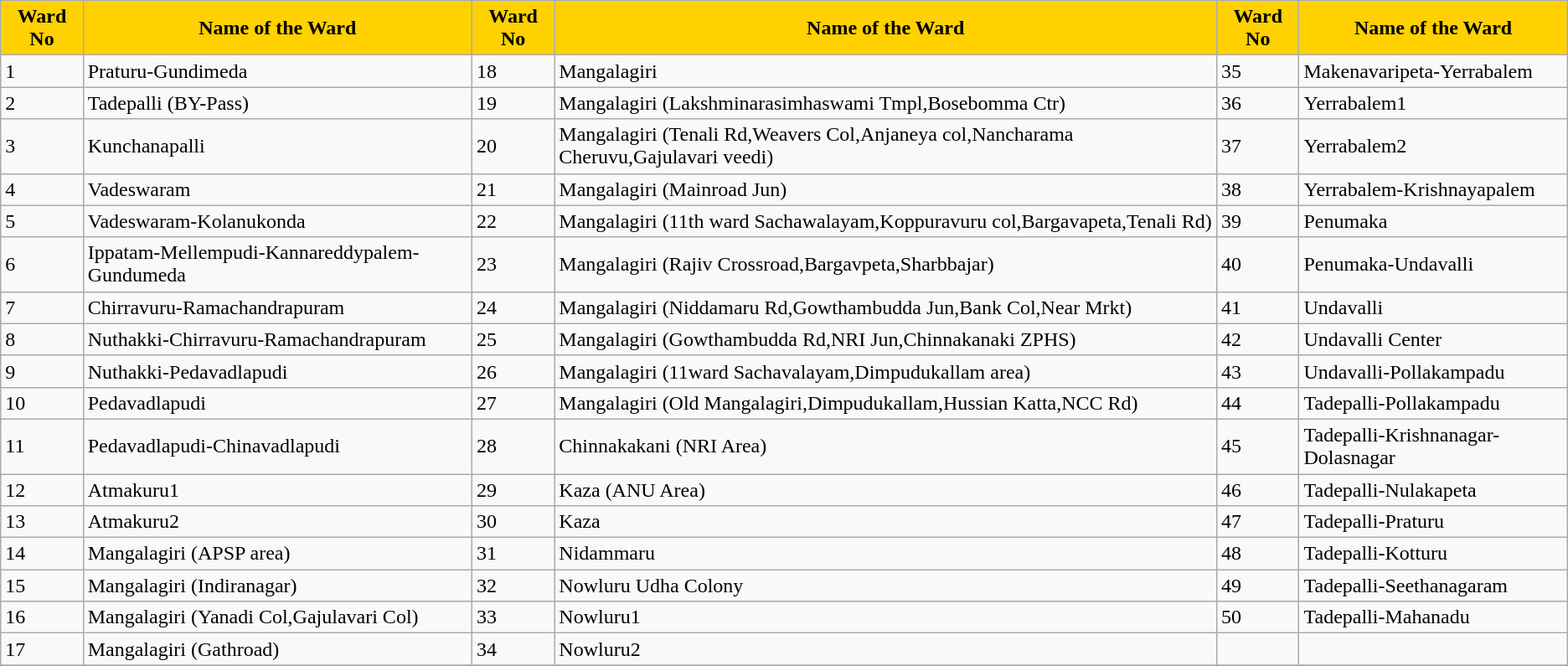<table class="wikitable sortable">
<tr>
<th ! style="background-color:#FFD100">Ward No</th>
<th ! style="background-color:#FFD100">Name of the Ward</th>
<th ! style="background-color:#FFD100">Ward No</th>
<th ! style="background-color:#FFD100">Name of the Ward</th>
<th ! style="background-color:#FFD100">Ward No</th>
<th ! style="background-color:#FFD100">Name of the Ward</th>
</tr>
<tr>
<td>1</td>
<td>Praturu-Gundimeda</td>
<td>18</td>
<td>Mangalagiri</td>
<td>35</td>
<td>Makenavaripeta-Yerrabalem</td>
</tr>
<tr>
<td>2</td>
<td>Tadepalli (BY-Pass)</td>
<td>19</td>
<td>Mangalagiri (Lakshminarasimhaswami Tmpl,Bosebomma Ctr)</td>
<td>36</td>
<td>Yerrabalem1</td>
</tr>
<tr>
<td>3</td>
<td>Kunchanapalli</td>
<td>20</td>
<td>Mangalagiri (Tenali Rd,Weavers Col,Anjaneya col,Nancharama Cheruvu,Gajulavari veedi)</td>
<td>37</td>
<td>Yerrabalem2</td>
</tr>
<tr>
<td>4</td>
<td>Vadeswaram</td>
<td>21</td>
<td>Mangalagiri (Mainroad Jun)</td>
<td>38</td>
<td>Yerrabalem-Krishnayapalem</td>
</tr>
<tr>
<td>5</td>
<td>Vadeswaram-Kolanukonda</td>
<td>22</td>
<td>Mangalagiri (11th ward Sachawalayam,Koppuravuru col,Bargavapeta,Tenali Rd)</td>
<td>39</td>
<td>Penumaka</td>
</tr>
<tr>
<td>6</td>
<td>Ippatam-Mellempudi-Kannareddypalem-Gundumeda</td>
<td>23</td>
<td>Mangalagiri (Rajiv Crossroad,Bargavpeta,Sharbbajar)</td>
<td>40</td>
<td>Penumaka-Undavalli</td>
</tr>
<tr>
<td>7</td>
<td>Chirravuru-Ramachandrapuram</td>
<td>24</td>
<td>Mangalagiri (Niddamaru Rd,Gowthambudda Jun,Bank Col,Near Mrkt)</td>
<td>41</td>
<td>Undavalli</td>
</tr>
<tr>
<td>8</td>
<td>Nuthakki-Chirravuru-Ramachandrapuram</td>
<td>25</td>
<td>Mangalagiri (Gowthambudda Rd,NRI Jun,Chinnakanaki ZPHS)</td>
<td>42</td>
<td>Undavalli Center</td>
</tr>
<tr>
<td>9</td>
<td>Nuthakki-Pedavadlapudi</td>
<td>26</td>
<td>Mangalagiri (11ward Sachavalayam,Dimpudukallam area)</td>
<td>43</td>
<td>Undavalli-Pollakampadu</td>
</tr>
<tr>
<td>10</td>
<td>Pedavadlapudi</td>
<td>27</td>
<td>Mangalagiri (Old Mangalagiri,Dimpudukallam,Hussian Katta,NCC Rd)</td>
<td>44</td>
<td>Tadepalli-Pollakampadu</td>
</tr>
<tr>
<td>11</td>
<td>Pedavadlapudi-Chinavadlapudi</td>
<td>28</td>
<td>Chinnakakani (NRI Area)</td>
<td>45</td>
<td>Tadepalli-Krishnanagar-Dolasnagar</td>
</tr>
<tr>
<td>12</td>
<td>Atmakuru1</td>
<td>29</td>
<td>Kaza (ANU Area)</td>
<td>46</td>
<td>Tadepalli-Nulakapeta</td>
</tr>
<tr>
<td>13</td>
<td>Atmakuru2</td>
<td>30</td>
<td>Kaza</td>
<td>47</td>
<td>Tadepalli-Praturu</td>
</tr>
<tr>
<td>14</td>
<td>Mangalagiri (APSP area)</td>
<td>31</td>
<td>Nidammaru</td>
<td>48</td>
<td>Tadepalli-Kotturu</td>
</tr>
<tr>
<td>15</td>
<td>Mangalagiri (Indiranagar)</td>
<td>32</td>
<td>Nowluru Udha Colony</td>
<td>49</td>
<td>Tadepalli-Seethanagaram</td>
</tr>
<tr>
<td>16</td>
<td>Mangalagiri (Yanadi Col,Gajulavari Col)</td>
<td>33</td>
<td>Nowluru1</td>
<td>50</td>
<td>Tadepalli-Mahanadu</td>
</tr>
<tr>
<td>17</td>
<td>Mangalagiri (Gathroad)</td>
<td>34</td>
<td>Nowluru2</td>
<td></td>
<td></td>
</tr>
<tr>
</tr>
</table>
